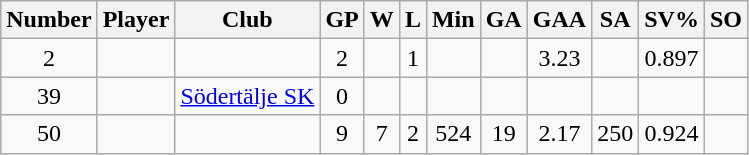<table class="wikitable sortable" style="text-align: center;">
<tr>
<th scope="col">Number</th>
<th scope="col">Player</th>
<th scope="col">Club</th>
<th scope="col">GP</th>
<th scope="col">W</th>
<th scope="col">L</th>
<th scope="col">Min</th>
<th scope="col">GA</th>
<th scope="col">GAA</th>
<th scope="col">SA</th>
<th scope="col">SV%</th>
<th scope="col">SO</th>
</tr>
<tr>
<td>2</td>
<td scope="row" align=left></td>
<td align=left></td>
<td>2</td>
<td></td>
<td>1</td>
<td></td>
<td></td>
<td>3.23</td>
<td></td>
<td>0.897</td>
<td></td>
</tr>
<tr>
<td>39</td>
<td scope="row" align=left></td>
<td align=left><a href='#'>Södertälje SK</a></td>
<td>0</td>
<td></td>
<td></td>
<td></td>
<td></td>
<td></td>
<td></td>
<td></td>
<td></td>
</tr>
<tr>
<td>50</td>
<td scope="row" align=left></td>
<td align=left></td>
<td>9</td>
<td>7</td>
<td>2</td>
<td>524</td>
<td>19</td>
<td>2.17</td>
<td>250</td>
<td>0.924</td>
<td></td>
</tr>
</table>
